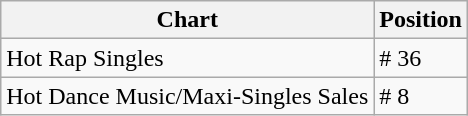<table class="wikitable">
<tr>
<th align="left">Chart</th>
<th align="left">Position</th>
</tr>
<tr>
<td align="left">Hot Rap Singles</td>
<td align="left"># 36</td>
</tr>
<tr>
<td align="left">Hot Dance Music/Maxi-Singles Sales</td>
<td align="left"># 8</td>
</tr>
</table>
